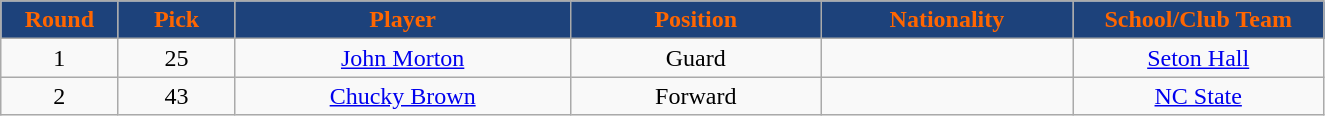<table class="wikitable sortable sortable">
<tr>
<th style="background:#1d427b; color:#f60; width:7%;">Round</th>
<th style="background:#1d427b; color:#f60; width:7%;">Pick</th>
<th style="background:#1d427b; color:#f60; width:20%;">Player</th>
<th style="background:#1d427b; color:#f60; width:15%;">Position</th>
<th style="background:#1d427b; color:#f60; width:15%;">Nationality</th>
<th style="background:#1d427b; color:#f60; width:15%;">School/Club Team</th>
</tr>
<tr style="text-align:center;">
<td>1</td>
<td>25</td>
<td><a href='#'>John Morton</a></td>
<td>Guard</td>
<td></td>
<td><a href='#'>Seton Hall</a></td>
</tr>
<tr style="text-align:center;">
<td>2</td>
<td>43</td>
<td><a href='#'>Chucky Brown</a></td>
<td>Forward</td>
<td></td>
<td><a href='#'>NC State</a></td>
</tr>
</table>
